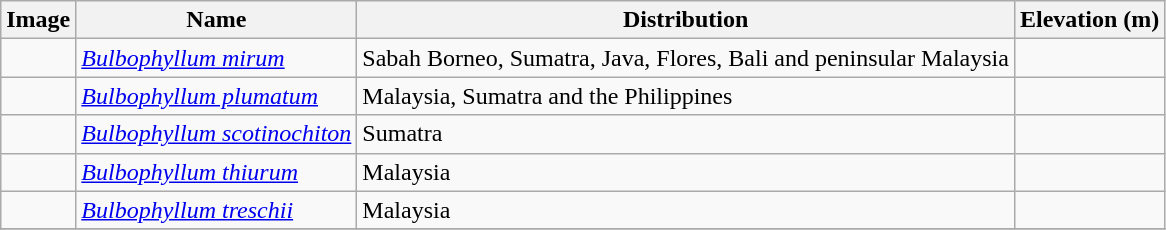<table class="wikitable ">
<tr>
<th>Image</th>
<th>Name</th>
<th>Distribution</th>
<th>Elevation (m)</th>
</tr>
<tr>
<td></td>
<td><em><a href='#'>Bulbophyllum mirum</a></em> </td>
<td>Sabah Borneo, Sumatra, Java, Flores, Bali and peninsular Malaysia</td>
<td></td>
</tr>
<tr>
<td></td>
<td><em><a href='#'>Bulbophyllum plumatum</a></em> </td>
<td>Malaysia, Sumatra and the Philippines</td>
<td></td>
</tr>
<tr>
<td></td>
<td><em><a href='#'>Bulbophyllum scotinochiton</a></em> </td>
<td>Sumatra</td>
<td></td>
</tr>
<tr>
<td></td>
<td><em><a href='#'>Bulbophyllum thiurum</a></em> </td>
<td>Malaysia</td>
<td></td>
</tr>
<tr>
<td></td>
<td><em><a href='#'>Bulbophyllum treschii</a></em> </td>
<td>Malaysia</td>
<td></td>
</tr>
<tr>
</tr>
</table>
